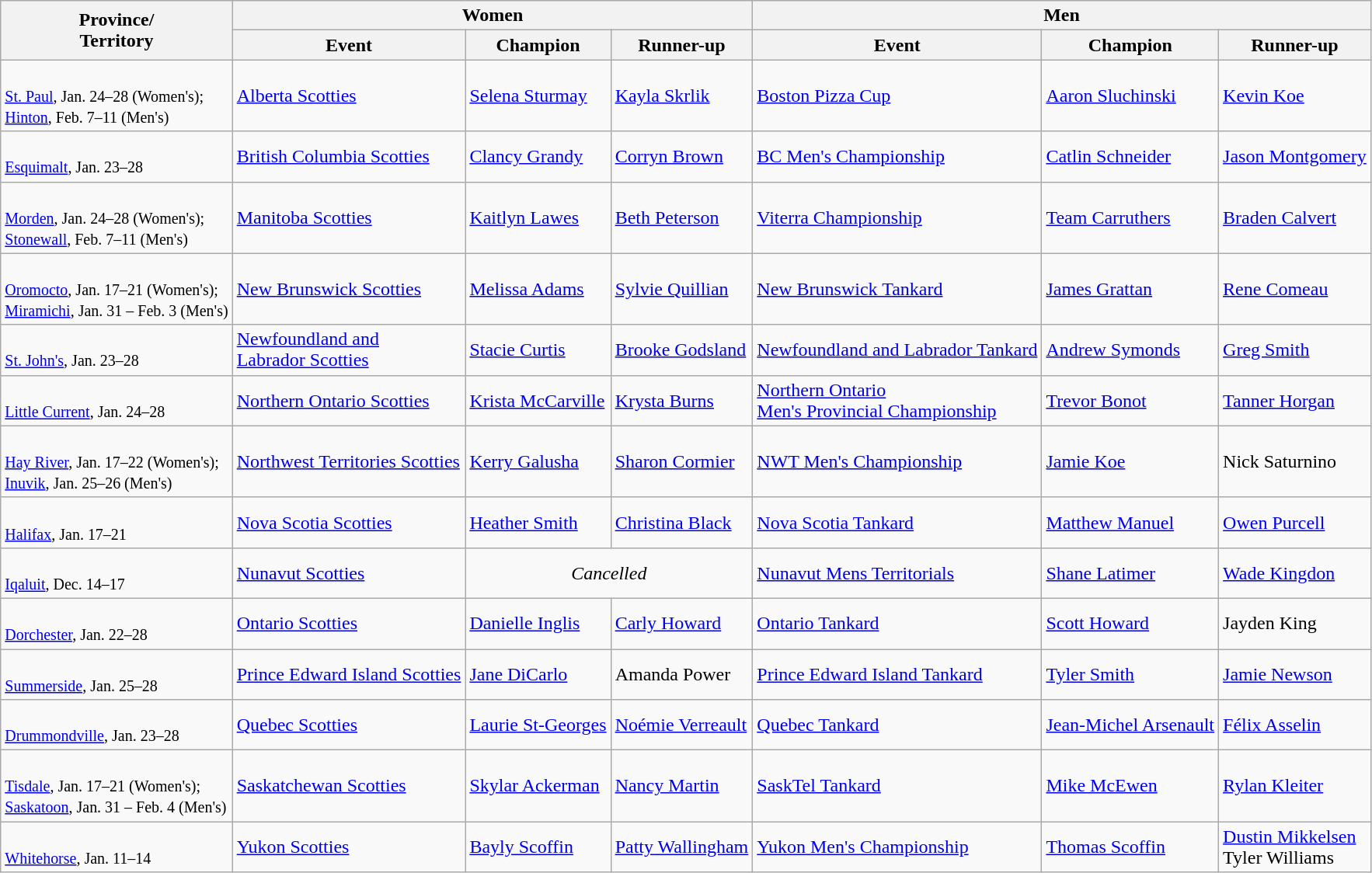<table class="wikitable">
<tr>
<th rowspan="2">Province/<br>Territory</th>
<th colspan="3">Women</th>
<th colspan="3">Men</th>
</tr>
<tr>
<th scope="col">Event</th>
<th scope="col">Champion</th>
<th scope="col">Runner-up</th>
<th scope="col">Event</th>
<th scope="col">Champion</th>
<th scope="col">Runner-up</th>
</tr>
<tr>
<td> <small><br><a href='#'>St. Paul</a>, Jan. 24–28 (Women's); <br> <a href='#'>Hinton</a>, Feb. 7–11 (Men's)</small></td>
<td><a href='#'>Alberta Scotties</a></td>
<td><a href='#'>Selena Sturmay</a></td>
<td><a href='#'>Kayla Skrlik</a></td>
<td><a href='#'>Boston Pizza Cup</a></td>
<td><a href='#'>Aaron Sluchinski</a></td>
<td><a href='#'>Kevin Koe</a></td>
</tr>
<tr>
<td> <br> <small><a href='#'>Esquimalt</a>, Jan. 23–28</small></td>
<td><a href='#'>British Columbia Scotties</a></td>
<td><a href='#'>Clancy Grandy</a></td>
<td><a href='#'>Corryn Brown</a></td>
<td><a href='#'>BC Men's Championship</a></td>
<td><a href='#'>Catlin Schneider</a></td>
<td><a href='#'>Jason Montgomery</a></td>
</tr>
<tr>
<td> <br> <small><a href='#'>Morden</a>, Jan. 24–28 (Women's); <br> <a href='#'>Stonewall</a>, Feb. 7–11 (Men's)</small></td>
<td><a href='#'>Manitoba Scotties</a></td>
<td><a href='#'>Kaitlyn Lawes</a></td>
<td><a href='#'>Beth Peterson</a></td>
<td><a href='#'>Viterra Championship</a></td>
<td><a href='#'>Team Carruthers</a></td>
<td><a href='#'>Braden Calvert</a></td>
</tr>
<tr>
<td> <br> <small><a href='#'>Oromocto</a>, Jan. 17–21 (Women's); <br> <a href='#'>Miramichi</a>, Jan. 31 – Feb. 3 (Men's)</small></td>
<td><a href='#'>New Brunswick Scotties</a></td>
<td><a href='#'>Melissa Adams</a></td>
<td><a href='#'>Sylvie Quillian</a></td>
<td><a href='#'>New Brunswick Tankard</a></td>
<td><a href='#'>James Grattan</a></td>
<td><a href='#'>Rene Comeau</a></td>
</tr>
<tr>
<td> <br> <small><a href='#'>St. John's</a>, Jan. 23–28</small></td>
<td><a href='#'>Newfoundland and <br> Labrador Scotties</a></td>
<td><a href='#'>Stacie Curtis</a></td>
<td><a href='#'>Brooke Godsland</a></td>
<td><a href='#'>Newfoundland and Labrador Tankard</a></td>
<td><a href='#'>Andrew Symonds</a></td>
<td><a href='#'>Greg Smith</a></td>
</tr>
<tr>
<td> <br> <small><a href='#'>Little Current</a>, Jan. 24–28</small></td>
<td><a href='#'>Northern Ontario Scotties</a></td>
<td><a href='#'>Krista McCarville</a></td>
<td><a href='#'>Krysta Burns</a></td>
<td><a href='#'>Northern Ontario <br> Men's Provincial Championship</a></td>
<td><a href='#'>Trevor Bonot</a></td>
<td><a href='#'>Tanner Horgan</a></td>
</tr>
<tr>
<td> <br> <small><a href='#'>Hay River</a>, Jan. 17–22 (Women's); <br> <a href='#'>Inuvik</a>, Jan. 25–26 (Men's)</small></td>
<td><a href='#'>Northwest Territories Scotties</a></td>
<td><a href='#'>Kerry Galusha</a></td>
<td><a href='#'>Sharon Cormier</a></td>
<td><a href='#'>NWT Men's Championship</a></td>
<td><a href='#'>Jamie Koe</a></td>
<td>Nick Saturnino</td>
</tr>
<tr>
<td> <br> <small><a href='#'>Halifax</a>, Jan. 17–21</small></td>
<td><a href='#'>Nova Scotia Scotties</a></td>
<td><a href='#'>Heather Smith</a></td>
<td><a href='#'>Christina Black</a></td>
<td><a href='#'>Nova Scotia Tankard</a></td>
<td><a href='#'>Matthew Manuel</a></td>
<td><a href='#'>Owen Purcell</a></td>
</tr>
<tr>
<td> <br> <small><a href='#'>Iqaluit</a>, Dec. 14–17</small></td>
<td><a href='#'>Nunavut Scotties</a></td>
<td colspan="2" style="text-align:center;"><em>Cancelled</em></td>
<td><a href='#'>Nunavut Mens Territorials</a></td>
<td><a href='#'>Shane Latimer</a></td>
<td><a href='#'>Wade Kingdon</a></td>
</tr>
<tr>
<td> <br> <small><a href='#'>Dorchester</a>, Jan. 22–28</small></td>
<td><a href='#'>Ontario Scotties</a></td>
<td><a href='#'>Danielle Inglis</a></td>
<td><a href='#'>Carly Howard</a></td>
<td><a href='#'>Ontario Tankard</a></td>
<td><a href='#'>Scott Howard</a></td>
<td>Jayden King</td>
</tr>
<tr>
<td> <br> <small><a href='#'>Summerside</a>, Jan. 25–28</small></td>
<td><a href='#'>Prince Edward Island Scotties</a></td>
<td><a href='#'>Jane DiCarlo</a></td>
<td>Amanda Power</td>
<td><a href='#'>Prince Edward Island Tankard</a></td>
<td><a href='#'>Tyler Smith</a></td>
<td><a href='#'>Jamie Newson</a></td>
</tr>
<tr>
<td> <br> <small><a href='#'>Drummondville</a>, Jan. 23–28</small></td>
<td><a href='#'>Quebec Scotties</a></td>
<td><a href='#'>Laurie St-Georges</a></td>
<td><a href='#'>Noémie Verreault</a></td>
<td><a href='#'>Quebec Tankard</a></td>
<td><a href='#'>Jean-Michel Arsenault</a></td>
<td><a href='#'>Félix Asselin</a></td>
</tr>
<tr>
<td> <br> <small><a href='#'>Tisdale</a>, Jan. 17–21 (Women's); <br> <a href='#'>Saskatoon</a>, Jan. 31 – Feb. 4 (Men's)</small></td>
<td><a href='#'>Saskatchewan Scotties</a></td>
<td><a href='#'>Skylar Ackerman</a></td>
<td><a href='#'>Nancy Martin</a></td>
<td><a href='#'>SaskTel Tankard</a></td>
<td><a href='#'>Mike McEwen</a></td>
<td><a href='#'>Rylan Kleiter</a></td>
</tr>
<tr>
<td> <br> <small><a href='#'>Whitehorse</a>, Jan. 11–14</small></td>
<td><a href='#'>Yukon Scotties</a></td>
<td><a href='#'>Bayly Scoffin</a></td>
<td><a href='#'>Patty Wallingham</a></td>
<td><a href='#'>Yukon Men's Championship</a></td>
<td><a href='#'>Thomas Scoffin</a></td>
<td><a href='#'>Dustin Mikkelsen</a> <br> Tyler Williams</td>
</tr>
</table>
